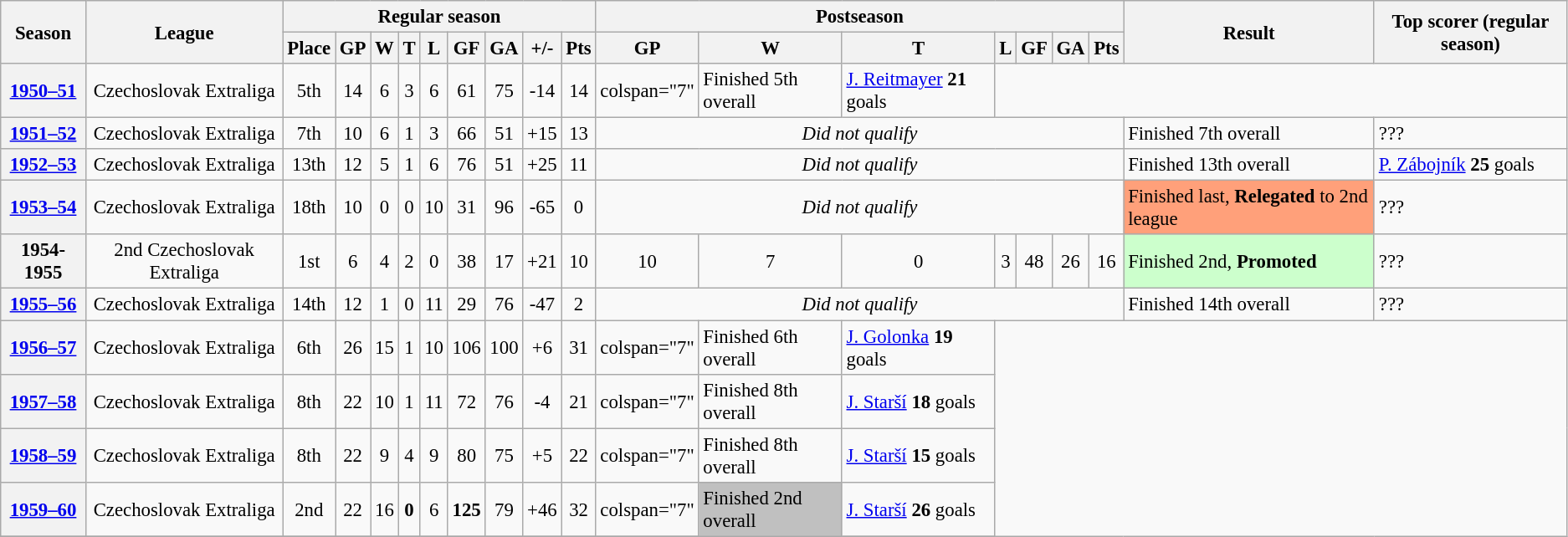<table class="wikitable collapsible" style="text-align: center; font-size: 95%">
<tr>
<th rowspan="2">Season</th>
<th rowspan="2">League</th>
<th colspan="9">Regular season</th>
<th colspan="7">Postseason</th>
<th rowspan="2">Result</th>
<th rowspan="2">Top scorer (regular season)</th>
</tr>
<tr>
<th>Place</th>
<th>GP</th>
<th>W</th>
<th>T</th>
<th>L</th>
<th>GF</th>
<th>GA</th>
<th>+/-</th>
<th>Pts</th>
<th>GP</th>
<th>W</th>
<th>T</th>
<th>L</th>
<th>GF</th>
<th>GA</th>
<th>Pts</th>
</tr>
<tr>
<th><a href='#'>1950–51</a></th>
<td>Czechoslovak Extraliga</td>
<td>5th</td>
<td>14</td>
<td>6</td>
<td>3</td>
<td>6</td>
<td>61</td>
<td>75</td>
<td>-14</td>
<td>14</td>
<td>colspan="7" </td>
<td align=left>Finished 5th overall</td>
<td align=left> <a href='#'>J. Reitmayer</a> <strong>21</strong> goals</td>
</tr>
<tr>
<th><a href='#'>1951–52</a></th>
<td>Czechoslovak Extraliga</td>
<td>7th</td>
<td>10</td>
<td>6</td>
<td>1</td>
<td>3</td>
<td>66</td>
<td>51</td>
<td>+15</td>
<td>13</td>
<td colspan="7"><em>Did not qualify</em></td>
<td align=left>Finished 7th overall</td>
<td align=left>???</td>
</tr>
<tr>
<th><a href='#'>1952–53</a></th>
<td>Czechoslovak Extraliga</td>
<td>13th</td>
<td>12</td>
<td>5</td>
<td>1</td>
<td>6</td>
<td>76</td>
<td>51</td>
<td>+25</td>
<td>11</td>
<td colspan="7"><em>Did not qualify</em></td>
<td align=left>Finished 13th overall</td>
<td align=left><a href='#'>P. Zábojník</a> <strong>25</strong> goals</td>
</tr>
<tr>
<th><a href='#'>1953–54</a></th>
<td>Czechoslovak Extraliga</td>
<td>18th</td>
<td>10</td>
<td>0</td>
<td>0</td>
<td>10</td>
<td>31</td>
<td>96</td>
<td>-65</td>
<td>0</td>
<td colspan="7"><em>Did not qualify</em></td>
<td align=left bgcolor="FFA07A">Finished last, <strong>Relegated</strong> to 2nd league</td>
<td align=left>???</td>
</tr>
<tr>
<th>1954-1955</th>
<td>2nd Czechoslovak Extraliga</td>
<td>1st</td>
<td>6</td>
<td>4</td>
<td>2</td>
<td>0</td>
<td>38</td>
<td>17</td>
<td>+21</td>
<td>10</td>
<td>10</td>
<td>7</td>
<td>0</td>
<td>3</td>
<td>48</td>
<td>26</td>
<td>16</td>
<td align=left bgcolor="ccffcc">Finished 2nd, <strong>Promoted</strong></td>
<td align=left>???</td>
</tr>
<tr>
<th><a href='#'>1955–56</a></th>
<td>Czechoslovak Extraliga</td>
<td>14th</td>
<td>12</td>
<td>1</td>
<td>0</td>
<td>11</td>
<td>29</td>
<td>76</td>
<td>-47</td>
<td>2</td>
<td colspan="7"><em>Did not qualify</em></td>
<td align=left>Finished 14th overall</td>
<td align=left>???</td>
</tr>
<tr>
<th><a href='#'>1956–57</a></th>
<td>Czechoslovak Extraliga</td>
<td>6th</td>
<td>26</td>
<td>15</td>
<td>1</td>
<td>10</td>
<td>106</td>
<td>100</td>
<td>+6</td>
<td>31</td>
<td>colspan="7" </td>
<td align=left>Finished 6th overall</td>
<td align=left>  <a href='#'>J. Golonka</a> <strong>19</strong> goals</td>
</tr>
<tr>
<th><a href='#'>1957–58</a></th>
<td>Czechoslovak Extraliga</td>
<td>8th</td>
<td>22</td>
<td>10</td>
<td>1</td>
<td>11</td>
<td>72</td>
<td>76</td>
<td>-4</td>
<td>21</td>
<td>colspan="7" </td>
<td align=left>Finished 8th overall</td>
<td align=left>  <a href='#'>J. Starší</a> <strong>18</strong> goals</td>
</tr>
<tr>
<th><a href='#'>1958–59</a></th>
<td>Czechoslovak Extraliga</td>
<td>8th</td>
<td>22</td>
<td>9</td>
<td>4</td>
<td>9</td>
<td>80</td>
<td>75</td>
<td>+5</td>
<td>22</td>
<td>colspan="7" </td>
<td align=left>Finished 8th overall</td>
<td align=left>  <a href='#'>J. Starší</a> <strong>15</strong> goals</td>
</tr>
<tr>
<th><a href='#'>1959–60</a></th>
<td>Czechoslovak Extraliga</td>
<td>2nd</td>
<td>22</td>
<td>16</td>
<td><strong>0</strong></td>
<td>6</td>
<td><strong>125</strong></td>
<td>79</td>
<td>+46</td>
<td>32</td>
<td>colspan="7" </td>
<td align=left bgcolor="silver">Finished 2nd overall</td>
<td align=left>  <a href='#'>J. Starší</a> <strong>26</strong> goals</td>
</tr>
<tr>
</tr>
</table>
